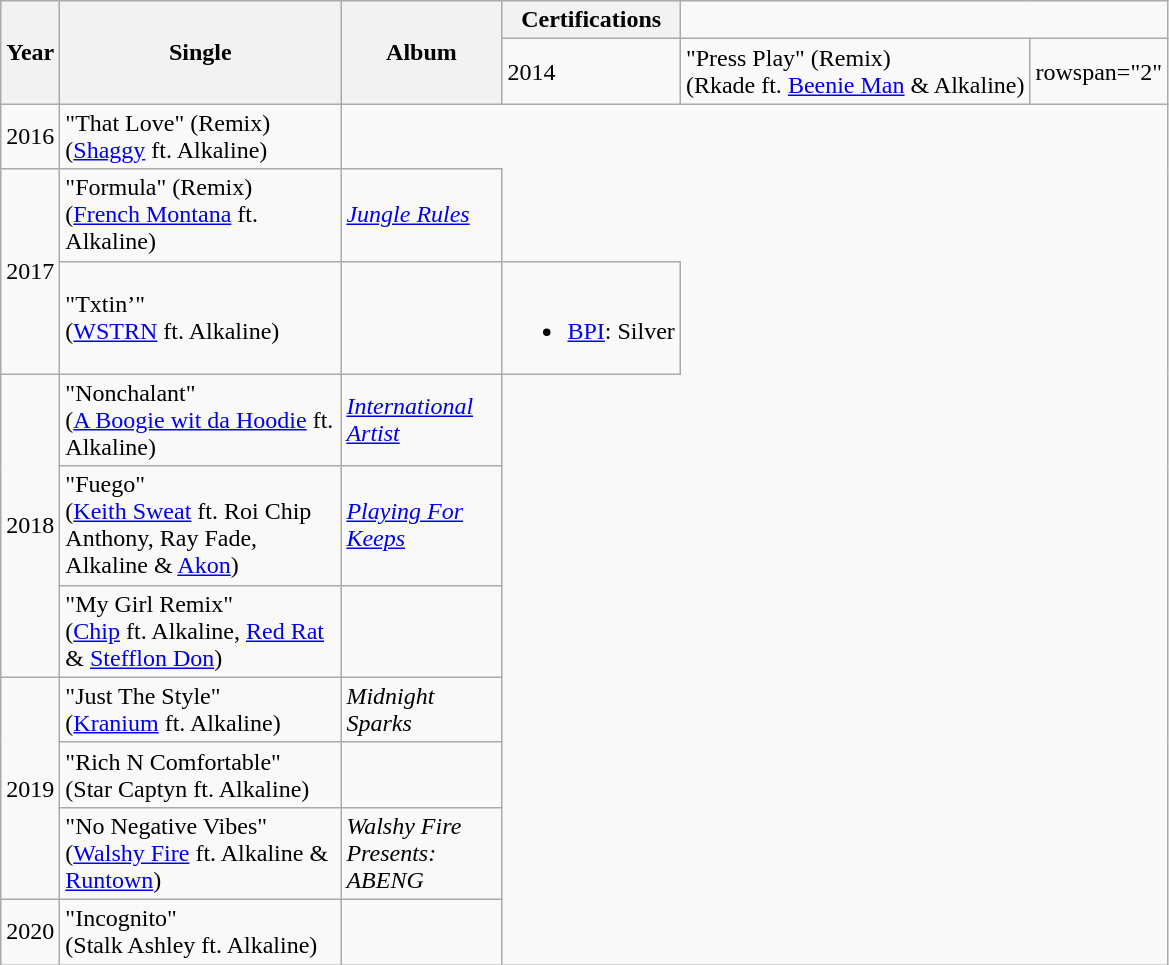<table class="wikitable sortable">
<tr>
<th rowspan="2" align="center" width="10">Year</th>
<th rowspan="2" align="center" width="180">Single</th>
<th rowspan="2" align="center" width="100">Album</th>
<th><strong>Certifications</strong></th>
</tr>
<tr>
<td>2014</td>
<td>"Press Play" (Remix)<br>(Rkade ft. <a href='#'>Beenie Man</a> & Alkaline)</td>
<td>rowspan="2" </td>
</tr>
<tr>
<td>2016</td>
<td>"That Love" (Remix)<br><span>(<a href='#'>Shaggy</a> ft. Alkaline)</span></td>
</tr>
<tr>
<td rowspan="2" align="center">2017</td>
<td>"Formula" (Remix)<br><span>(<a href='#'>French Montana</a> ft. Alkaline)</span></td>
<td><em><a href='#'>Jungle Rules</a></em></td>
</tr>
<tr>
<td>"Txtin’" <br><span>(<a href='#'>WSTRN</a> ft. Alkaline)</span></td>
<td></td>
<td><br><ul><li><a href='#'>BPI</a>: Silver</li></ul></td>
</tr>
<tr>
<td rowspan="3" align="center">2018</td>
<td>"Nonchalant" <br><span>(<a href='#'>A Boogie wit da Hoodie</a> ft. Alkaline)</span></td>
<td><em><a href='#'>International Artist</a></em></td>
</tr>
<tr>
<td>"Fuego" <br><span>(<a href='#'>Keith Sweat</a> ft. Roi Chip Anthony, Ray Fade, Alkaline & <a href='#'>Akon</a>)</span></td>
<td><em><a href='#'>Playing For Keeps</a></em></td>
</tr>
<tr>
<td>"My Girl Remix" <br><span>(<a href='#'>Chip</a> ft.  Alkaline, <a href='#'>Red Rat</a> & <a href='#'>Stefflon Don</a>)</span></td>
<td></td>
</tr>
<tr>
<td rowspan="3">2019</td>
<td>"Just The Style"<br><span>(<a href='#'>Kranium</a> ft. Alkaline)</span></td>
<td><em>Midnight Sparks</em></td>
</tr>
<tr>
<td>"Rich N Comfortable"<br>(Star Captyn ft. Alkaline)</td>
<td></td>
</tr>
<tr>
<td>"No Negative Vibes"<br><span>(<a href='#'>Walshy Fire</a> ft. Alkaline & <a href='#'>Runtown</a>)</span></td>
<td><em>Walshy Fire Presents: ABENG</em></td>
</tr>
<tr>
<td>2020</td>
<td>"Incognito"<br><span>(Stalk Ashley ft. Alkaline)</span></td>
<td></td>
</tr>
</table>
